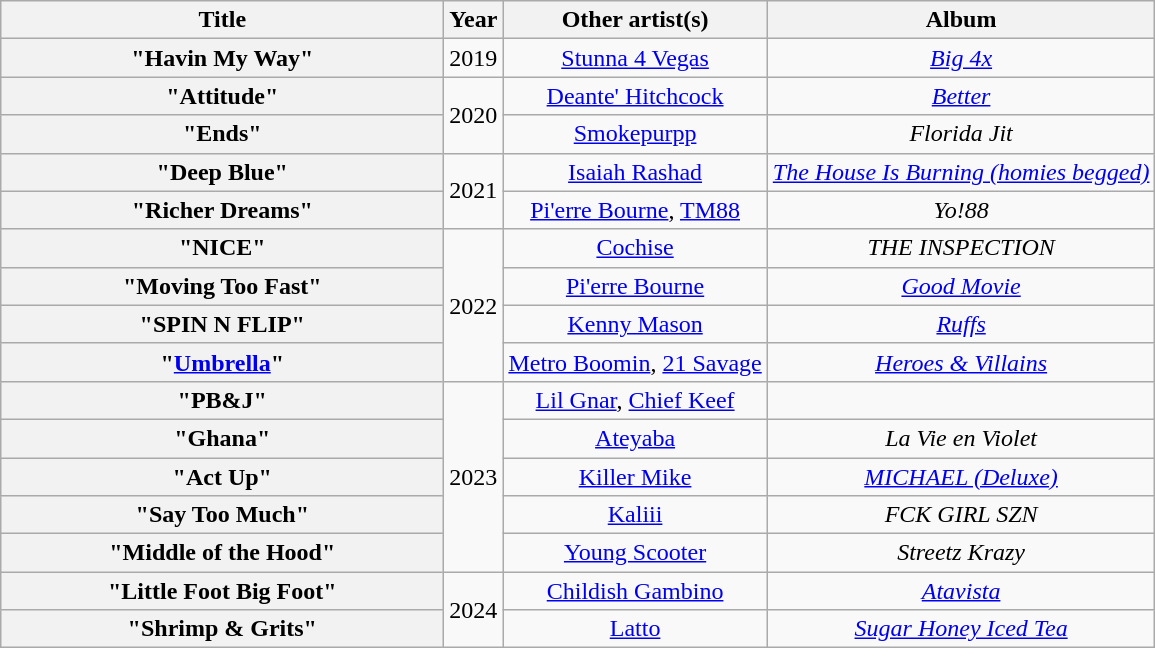<table class="wikitable plainrowheaders" style="text-align:center;">
<tr>
<th scope="col" style="width:18em;">Title</th>
<th scope="col">Year</th>
<th scope="col">Other artist(s)</th>
<th scope="col">Album</th>
</tr>
<tr>
<th scope="row">"Havin My Way"</th>
<td>2019</td>
<td><a href='#'>Stunna 4 Vegas</a></td>
<td><em><a href='#'>Big 4x</a></em></td>
</tr>
<tr>
<th scope="row">"Attitude"</th>
<td rowspan= 2>2020</td>
<td><a href='#'>Deante' Hitchcock</a></td>
<td><em><a href='#'>Better</a></em></td>
</tr>
<tr>
<th scope="row">"Ends"</th>
<td><a href='#'>Smokepurpp</a></td>
<td><em>Florida Jit</em></td>
</tr>
<tr>
<th scope="row">"Deep Blue"</th>
<td rowspan= 2>2021</td>
<td><a href='#'>Isaiah Rashad</a></td>
<td><em><a href='#'>The House Is Burning (homies begged)</a></em></td>
</tr>
<tr>
<th scope="row">"Richer Dreams"</th>
<td><a href='#'>Pi'erre Bourne</a>, <a href='#'>TM88</a></td>
<td><em>Yo!88</em></td>
</tr>
<tr>
<th scope="row">"NICE"</th>
<td rowspan= 4>2022</td>
<td><a href='#'>Cochise</a></td>
<td><em>THE INSPECTION</em></td>
</tr>
<tr>
<th scope="row">"Moving Too Fast"</th>
<td><a href='#'>Pi'erre Bourne</a></td>
<td><em><a href='#'>Good Movie</a></em></td>
</tr>
<tr>
<th scope="row">"SPIN N FLIP"</th>
<td><a href='#'>Kenny Mason</a></td>
<td><em><a href='#'>Ruffs</a></em></td>
</tr>
<tr>
<th scope="row">"<a href='#'>Umbrella</a>"</th>
<td><a href='#'>Metro Boomin</a>, <a href='#'>21 Savage</a></td>
<td><em><a href='#'>Heroes & Villains</a></em></td>
</tr>
<tr>
<th scope="row">"PB&J"</th>
<td rowspan=5>2023</td>
<td><a href='#'>Lil Gnar</a>, <a href='#'>Chief Keef</a></td>
<td></td>
</tr>
<tr>
<th scope="row">"Ghana"</th>
<td><a href='#'>Ateyaba</a></td>
<td><em>La Vie en Violet</em></td>
</tr>
<tr>
<th scope="row">"Act Up"</th>
<td><a href='#'>Killer Mike</a></td>
<td><em><a href='#'>MICHAEL (Deluxe)</a></em></td>
</tr>
<tr>
<th scope="row">"Say Too Much"</th>
<td><a href='#'>Kaliii</a></td>
<td><em>FCK GIRL SZN</em></td>
</tr>
<tr>
<th scope="row">"Middle of the Hood"</th>
<td><a href='#'>Young Scooter</a></td>
<td><em>Streetz Krazy</em></td>
</tr>
<tr>
<th scope="row">"Little Foot Big Foot"</th>
<td rowspan=2>2024</td>
<td><a href='#'>Childish Gambino</a></td>
<td><em><a href='#'>Atavista</a></em></td>
</tr>
<tr>
<th scope="row">"Shrimp & Grits"</th>
<td><a href='#'>Latto</a></td>
<td><em><a href='#'>Sugar Honey Iced Tea</a></em></td>
</tr>
</table>
